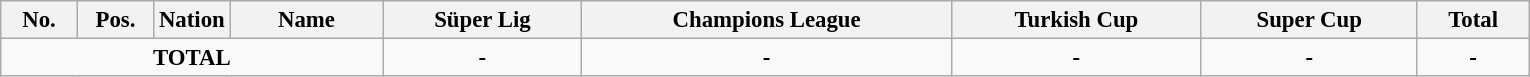<table class="wikitable sortable" style="font-size:95%; text-align:center">
<tr>
<th width="5%">No.</th>
<th width="5%">Pos.</th>
<th width="5%">Nation</th>
<th width="10%">Name</th>
<th>Süper Lig</th>
<th>Champions League</th>
<th>Turkish Cup</th>
<th>Super Cup</th>
<th>Total</th>
</tr>
<tr>
<td colspan=4><strong>TOTAL</strong></td>
<td><strong>-</strong> </td>
<td><strong>-</strong> </td>
<td><strong>-</strong> </td>
<td><strong>-</strong> </td>
<td><strong>-</strong> </td>
</tr>
</table>
